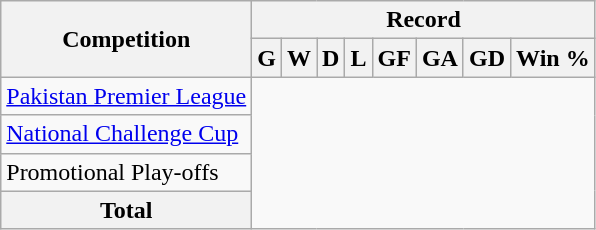<table class="wikitable" style="text-align: center">
<tr>
<th rowspan="2">Competition</th>
<th colspan="9">Record</th>
</tr>
<tr>
<th>G</th>
<th>W</th>
<th>D</th>
<th>L</th>
<th>GF</th>
<th>GA</th>
<th>GD</th>
<th>Win %</th>
</tr>
<tr>
<td style="text-align: left"><a href='#'>Pakistan Premier League</a><br></td>
</tr>
<tr>
<td style="text-align: left"><a href='#'>National Challenge Cup</a><br></td>
</tr>
<tr>
<td style="text-align: left">Promotional Play-offs<br></td>
</tr>
<tr>
<th>Total<br></th>
</tr>
</table>
